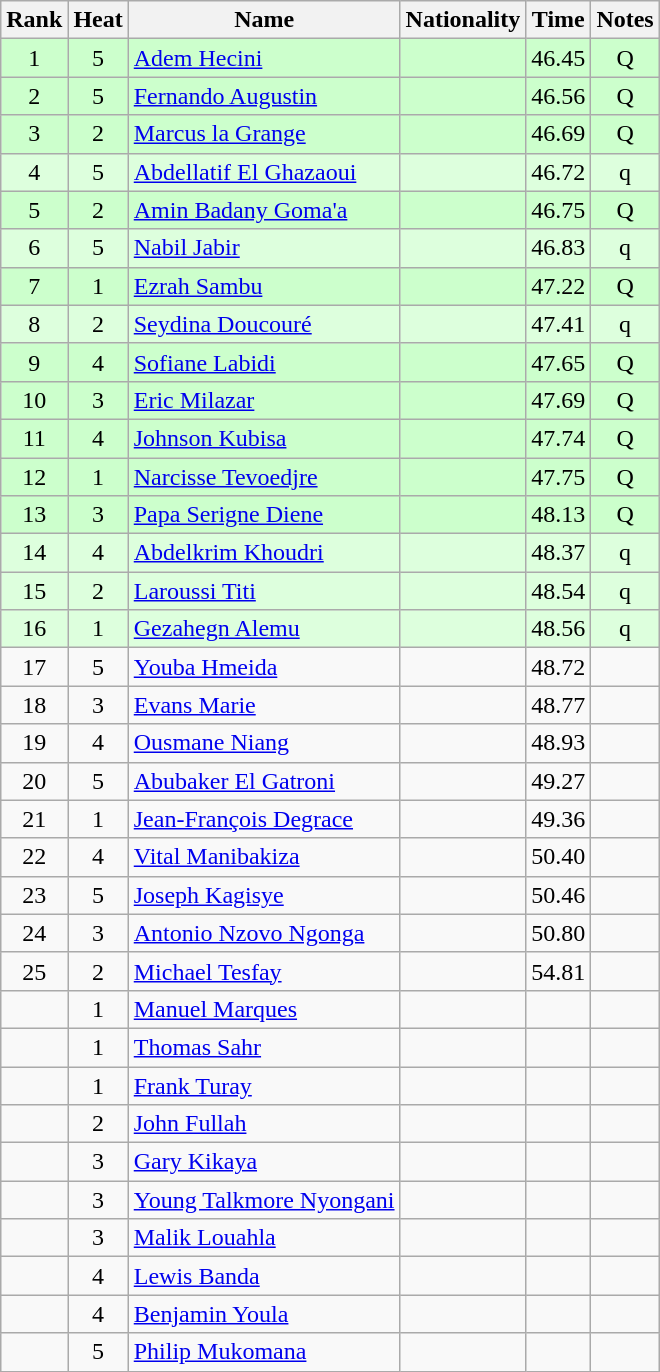<table class="wikitable sortable" style="text-align:center">
<tr>
<th>Rank</th>
<th>Heat</th>
<th>Name</th>
<th>Nationality</th>
<th>Time</th>
<th>Notes</th>
</tr>
<tr bgcolor=ccffcc>
<td>1</td>
<td>5</td>
<td align=left><a href='#'>Adem Hecini</a></td>
<td align=left></td>
<td>46.45</td>
<td>Q</td>
</tr>
<tr bgcolor=ccffcc>
<td>2</td>
<td>5</td>
<td align=left><a href='#'>Fernando Augustin</a></td>
<td align=left></td>
<td>46.56</td>
<td>Q</td>
</tr>
<tr bgcolor=ccffcc>
<td>3</td>
<td>2</td>
<td align=left><a href='#'>Marcus la Grange</a></td>
<td align=left></td>
<td>46.69</td>
<td>Q</td>
</tr>
<tr bgcolor=ddffdd>
<td>4</td>
<td>5</td>
<td align=left><a href='#'>Abdellatif El Ghazaoui</a></td>
<td align=left></td>
<td>46.72</td>
<td>q</td>
</tr>
<tr bgcolor=ccffcc>
<td>5</td>
<td>2</td>
<td align=left><a href='#'>Amin Badany Goma'a</a></td>
<td align=left></td>
<td>46.75</td>
<td>Q</td>
</tr>
<tr bgcolor=ddffdd>
<td>6</td>
<td>5</td>
<td align=left><a href='#'>Nabil Jabir</a></td>
<td align=left></td>
<td>46.83</td>
<td>q</td>
</tr>
<tr bgcolor=ccffcc>
<td>7</td>
<td>1</td>
<td align=left><a href='#'>Ezrah Sambu</a></td>
<td align=left></td>
<td>47.22</td>
<td>Q</td>
</tr>
<tr bgcolor=ddffdd>
<td>8</td>
<td>2</td>
<td align=left><a href='#'>Seydina Doucouré</a></td>
<td align=left></td>
<td>47.41</td>
<td>q</td>
</tr>
<tr bgcolor=ccffcc>
<td>9</td>
<td>4</td>
<td align=left><a href='#'>Sofiane Labidi</a></td>
<td align=left></td>
<td>47.65</td>
<td>Q</td>
</tr>
<tr bgcolor=ccffcc>
<td>10</td>
<td>3</td>
<td align=left><a href='#'>Eric Milazar</a></td>
<td align=left></td>
<td>47.69</td>
<td>Q</td>
</tr>
<tr bgcolor=ccffcc>
<td>11</td>
<td>4</td>
<td align=left><a href='#'>Johnson Kubisa</a></td>
<td align=left></td>
<td>47.74</td>
<td>Q</td>
</tr>
<tr bgcolor=ccffcc>
<td>12</td>
<td>1</td>
<td align=left><a href='#'>Narcisse Tevoedjre</a></td>
<td align=left></td>
<td>47.75</td>
<td>Q</td>
</tr>
<tr bgcolor=ccffcc>
<td>13</td>
<td>3</td>
<td align=left><a href='#'>Papa Serigne Diene</a></td>
<td align=left></td>
<td>48.13</td>
<td>Q</td>
</tr>
<tr bgcolor=ddffdd>
<td>14</td>
<td>4</td>
<td align=left><a href='#'>Abdelkrim Khoudri</a></td>
<td align=left></td>
<td>48.37</td>
<td>q</td>
</tr>
<tr bgcolor=ddffdd>
<td>15</td>
<td>2</td>
<td align=left><a href='#'>Laroussi Titi</a></td>
<td align=left></td>
<td>48.54</td>
<td>q</td>
</tr>
<tr bgcolor=ddffdd>
<td>16</td>
<td>1</td>
<td align=left><a href='#'>Gezahegn Alemu</a></td>
<td align=left></td>
<td>48.56</td>
<td>q</td>
</tr>
<tr>
<td>17</td>
<td>5</td>
<td align=left><a href='#'>Youba Hmeida</a></td>
<td align=left></td>
<td>48.72</td>
<td></td>
</tr>
<tr>
<td>18</td>
<td>3</td>
<td align=left><a href='#'>Evans Marie</a></td>
<td align=left></td>
<td>48.77</td>
<td></td>
</tr>
<tr>
<td>19</td>
<td>4</td>
<td align=left><a href='#'>Ousmane Niang</a></td>
<td align=left></td>
<td>48.93</td>
<td></td>
</tr>
<tr>
<td>20</td>
<td>5</td>
<td align=left><a href='#'>Abubaker El Gatroni</a></td>
<td align=left></td>
<td>49.27</td>
<td></td>
</tr>
<tr>
<td>21</td>
<td>1</td>
<td align=left><a href='#'>Jean-François Degrace</a></td>
<td align=left></td>
<td>49.36</td>
<td></td>
</tr>
<tr>
<td>22</td>
<td>4</td>
<td align=left><a href='#'>Vital Manibakiza</a></td>
<td align=left></td>
<td>50.40</td>
<td></td>
</tr>
<tr>
<td>23</td>
<td>5</td>
<td align=left><a href='#'>Joseph Kagisye</a></td>
<td align=left></td>
<td>50.46</td>
<td></td>
</tr>
<tr>
<td>24</td>
<td>3</td>
<td align=left><a href='#'>Antonio Nzovo Ngonga</a></td>
<td align=left></td>
<td>50.80</td>
<td></td>
</tr>
<tr>
<td>25</td>
<td>2</td>
<td align=left><a href='#'>Michael Tesfay</a></td>
<td align=left></td>
<td>54.81</td>
<td></td>
</tr>
<tr>
<td></td>
<td>1</td>
<td align=left><a href='#'>Manuel Marques</a></td>
<td align=left></td>
<td></td>
<td></td>
</tr>
<tr>
<td></td>
<td>1</td>
<td align=left><a href='#'>Thomas Sahr</a></td>
<td align=left></td>
<td></td>
<td></td>
</tr>
<tr>
<td></td>
<td>1</td>
<td align=left><a href='#'>Frank Turay</a></td>
<td align=left></td>
<td></td>
<td></td>
</tr>
<tr>
<td></td>
<td>2</td>
<td align=left><a href='#'>John Fullah</a></td>
<td align=left></td>
<td></td>
<td></td>
</tr>
<tr>
<td></td>
<td>3</td>
<td align=left><a href='#'>Gary Kikaya</a></td>
<td align=left></td>
<td></td>
<td></td>
</tr>
<tr>
<td></td>
<td>3</td>
<td align=left><a href='#'>Young Talkmore Nyongani</a></td>
<td align=left></td>
<td></td>
<td></td>
</tr>
<tr>
<td></td>
<td>3</td>
<td align=left><a href='#'>Malik Louahla</a></td>
<td align=left></td>
<td></td>
<td></td>
</tr>
<tr>
<td></td>
<td>4</td>
<td align=left><a href='#'>Lewis Banda</a></td>
<td align=left></td>
<td></td>
<td></td>
</tr>
<tr>
<td></td>
<td>4</td>
<td align=left><a href='#'>Benjamin Youla</a></td>
<td align=left></td>
<td></td>
<td></td>
</tr>
<tr>
<td></td>
<td>5</td>
<td align=left><a href='#'>Philip Mukomana</a></td>
<td align=left></td>
<td></td>
<td></td>
</tr>
</table>
